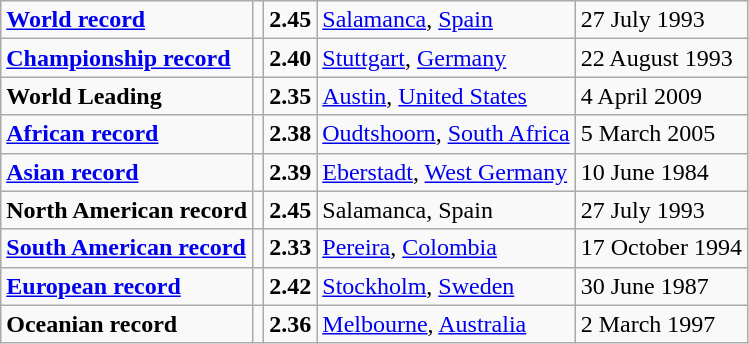<table class="wikitable">
<tr>
<td><strong><a href='#'>World record</a></strong></td>
<td></td>
<td><strong>2.45</strong></td>
<td><a href='#'>Salamanca</a>, <a href='#'>Spain</a></td>
<td>27 July 1993</td>
</tr>
<tr>
<td><strong><a href='#'>Championship record</a></strong></td>
<td></td>
<td><strong>2.40</strong></td>
<td><a href='#'>Stuttgart</a>, <a href='#'>Germany</a></td>
<td>22 August 1993</td>
</tr>
<tr>
<td><strong>World Leading</strong></td>
<td></td>
<td><strong>2.35</strong></td>
<td><a href='#'>Austin</a>, <a href='#'>United States</a></td>
<td>4 April 2009</td>
</tr>
<tr>
<td><strong><a href='#'>African record</a></strong></td>
<td></td>
<td><strong>2.38</strong></td>
<td><a href='#'>Oudtshoorn</a>, <a href='#'>South Africa</a></td>
<td>5 March 2005</td>
</tr>
<tr>
<td><strong><a href='#'>Asian record</a></strong></td>
<td></td>
<td><strong>2.39</strong></td>
<td><a href='#'>Eberstadt</a>, <a href='#'>West Germany</a></td>
<td>10 June 1984</td>
</tr>
<tr>
<td><strong>North American record</strong></td>
<td></td>
<td><strong>2.45</strong></td>
<td>Salamanca, Spain</td>
<td>27 July 1993</td>
</tr>
<tr>
<td><strong><a href='#'>South American record</a></strong></td>
<td></td>
<td><strong>2.33</strong></td>
<td><a href='#'>Pereira</a>, <a href='#'>Colombia</a></td>
<td>17 October 1994</td>
</tr>
<tr>
<td><strong><a href='#'>European record</a></strong></td>
<td></td>
<td><strong>2.42</strong></td>
<td><a href='#'>Stockholm</a>, <a href='#'>Sweden</a></td>
<td>30 June 1987</td>
</tr>
<tr>
<td><strong>Oceanian record</strong></td>
<td></td>
<td><strong>2.36</strong></td>
<td><a href='#'>Melbourne</a>, <a href='#'>Australia</a></td>
<td>2 March 1997</td>
</tr>
</table>
